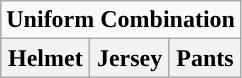<table class="wikitable">
<tr>
<td align="center" Colspan="3"><strong>Uniform Combination</strong></td>
</tr>
<tr align="center">
<th>Helmet</th>
<th>Jersey</th>
<th>Pants</th>
</tr>
</table>
